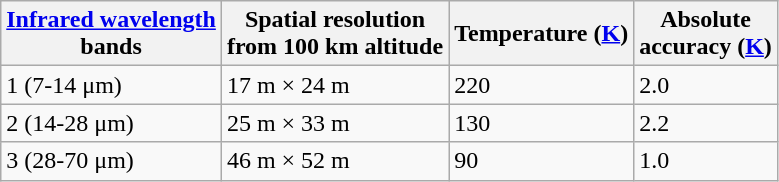<table class="wikitable">
<tr>
<th><a href='#'>Infrared wavelength</a><br>bands</th>
<th>Spatial resolution<br>from 100 km altitude</th>
<th>Temperature (<a href='#'>K</a>)</th>
<th>Absolute<br>accuracy (<a href='#'>K</a>)</th>
</tr>
<tr>
<td>1 (7-14 μm)</td>
<td>17 m × 24 m</td>
<td>220</td>
<td>2.0</td>
</tr>
<tr>
<td>2 (14-28 μm)</td>
<td>25 m × 33 m</td>
<td>130</td>
<td>2.2</td>
</tr>
<tr>
<td>3 (28-70 μm)</td>
<td>46 m × 52 m</td>
<td>90</td>
<td>1.0</td>
</tr>
</table>
